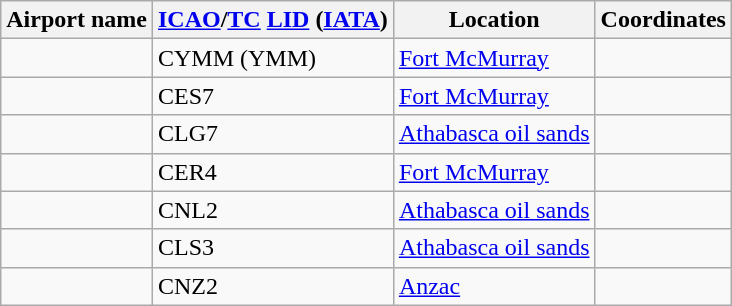<table class="wikitable sortable" style="width:auto;">
<tr>
<th width="*">Airport name</th>
<th width="*"><a href='#'>ICAO</a>/<a href='#'>TC</a> <a href='#'>LID</a> (<a href='#'>IATA</a>)</th>
<th width="*">Location</th>
<th width="*">Coordinates</th>
</tr>
<tr>
<td></td>
<td>CYMM (YMM)</td>
<td><a href='#'>Fort McMurray</a></td>
<td></td>
</tr>
<tr>
<td></td>
<td>CES7</td>
<td><a href='#'>Fort McMurray</a></td>
<td></td>
</tr>
<tr>
<td></td>
<td>CLG7</td>
<td><a href='#'>Athabasca oil sands</a></td>
<td></td>
</tr>
<tr>
<td></td>
<td>CER4</td>
<td><a href='#'>Fort McMurray</a></td>
<td></td>
</tr>
<tr>
<td></td>
<td>CNL2</td>
<td><a href='#'>Athabasca oil sands</a></td>
<td></td>
</tr>
<tr>
<td></td>
<td>CLS3</td>
<td><a href='#'>Athabasca oil sands</a></td>
<td></td>
</tr>
<tr>
<td></td>
<td>CNZ2</td>
<td><a href='#'>Anzac</a></td>
<td></td>
</tr>
</table>
